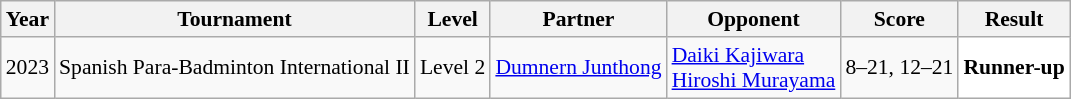<table class="sortable wikitable" style="font-size: 90%;">
<tr>
<th>Year</th>
<th>Tournament</th>
<th>Level</th>
<th>Partner</th>
<th>Opponent</th>
<th>Score</th>
<th>Result</th>
</tr>
<tr>
<td align="center">2023</td>
<td align="left">Spanish Para-Badminton International II</td>
<td align="left">Level 2</td>
<td> <a href='#'>Dumnern Junthong</a></td>
<td align="left"> <a href='#'>Daiki Kajiwara</a><br> <a href='#'>Hiroshi Murayama</a></td>
<td align="left">8–21, 12–21</td>
<td style="text-align:left; background:white"> <strong>Runner-up</strong></td>
</tr>
</table>
